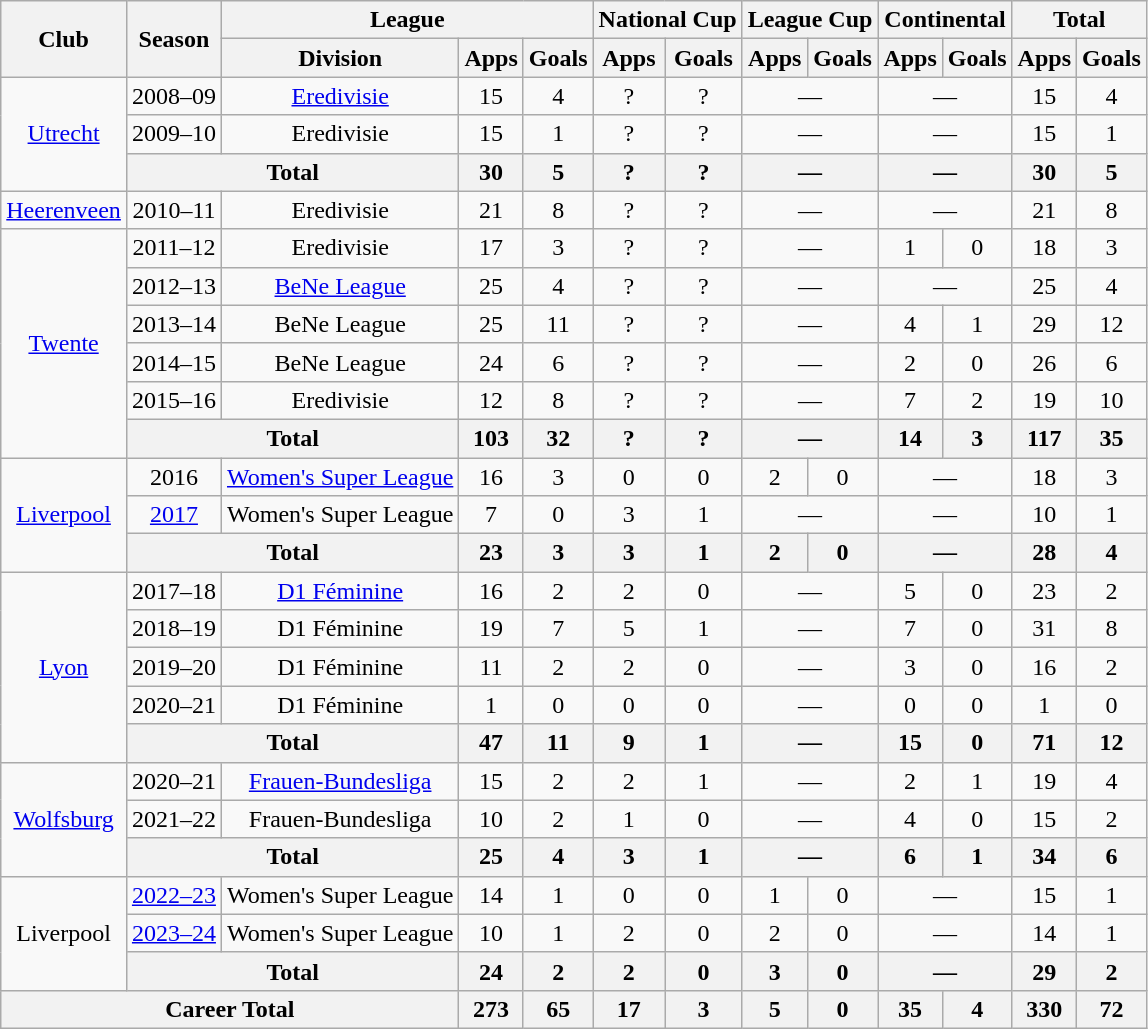<table class="wikitable" style="text-align:center">
<tr>
<th rowspan="2">Club</th>
<th rowspan="2">Season</th>
<th colspan="3">League</th>
<th colspan="2">National Cup</th>
<th colspan="2">League Cup</th>
<th colspan="2">Continental</th>
<th colspan="2">Total</th>
</tr>
<tr>
<th>Division</th>
<th>Apps</th>
<th>Goals</th>
<th>Apps</th>
<th>Goals</th>
<th>Apps</th>
<th>Goals</th>
<th>Apps</th>
<th>Goals</th>
<th>Apps</th>
<th>Goals</th>
</tr>
<tr>
<td rowspan="3"><a href='#'>Utrecht</a></td>
<td>2008–09</td>
<td><a href='#'>Eredivisie</a></td>
<td>15</td>
<td>4</td>
<td>?</td>
<td>?</td>
<td colspan="2">—</td>
<td colspan="2">—</td>
<td>15</td>
<td>4</td>
</tr>
<tr>
<td>2009–10</td>
<td>Eredivisie</td>
<td>15</td>
<td>1</td>
<td>?</td>
<td>?</td>
<td colspan="2">—</td>
<td colspan="2">—</td>
<td>15</td>
<td>1</td>
</tr>
<tr>
<th colspan="2">Total</th>
<th>30</th>
<th>5</th>
<th>?</th>
<th>?</th>
<th colspan="2">—</th>
<th colspan="2">—</th>
<th>30</th>
<th>5</th>
</tr>
<tr>
<td><a href='#'>Heerenveen</a></td>
<td>2010–11</td>
<td>Eredivisie</td>
<td>21</td>
<td>8</td>
<td>?</td>
<td>?</td>
<td colspan="2">—</td>
<td colspan="2">—</td>
<td>21</td>
<td>8</td>
</tr>
<tr>
<td rowspan="6"><a href='#'>Twente</a></td>
<td>2011–12</td>
<td>Eredivisie</td>
<td>17</td>
<td>3</td>
<td>?</td>
<td>?</td>
<td colspan="2">—</td>
<td>1</td>
<td>0</td>
<td>18</td>
<td>3</td>
</tr>
<tr>
<td>2012–13</td>
<td><a href='#'>BeNe League</a></td>
<td>25</td>
<td>4</td>
<td>?</td>
<td>?</td>
<td colspan="2">—</td>
<td colspan="2">—</td>
<td>25</td>
<td>4</td>
</tr>
<tr>
<td>2013–14</td>
<td>BeNe League</td>
<td>25</td>
<td>11</td>
<td>?</td>
<td>?</td>
<td colspan="2">—</td>
<td>4</td>
<td>1</td>
<td>29</td>
<td>12</td>
</tr>
<tr>
<td>2014–15</td>
<td>BeNe League</td>
<td>24</td>
<td>6</td>
<td>?</td>
<td>?</td>
<td colspan="2">—</td>
<td>2</td>
<td>0</td>
<td>26</td>
<td>6</td>
</tr>
<tr>
<td>2015–16</td>
<td>Eredivisie</td>
<td>12</td>
<td>8</td>
<td>?</td>
<td>?</td>
<td colspan="2">—</td>
<td>7</td>
<td>2</td>
<td>19</td>
<td>10</td>
</tr>
<tr>
<th colspan="2">Total</th>
<th>103</th>
<th>32</th>
<th>?</th>
<th>?</th>
<th colspan="2">—</th>
<th>14</th>
<th>3</th>
<th>117</th>
<th>35</th>
</tr>
<tr>
<td rowspan="3"><a href='#'>Liverpool</a></td>
<td>2016</td>
<td><a href='#'>Women's Super League</a></td>
<td>16</td>
<td>3</td>
<td>0</td>
<td>0</td>
<td>2</td>
<td>0</td>
<td colspan="2">—</td>
<td>18</td>
<td>3</td>
</tr>
<tr>
<td><a href='#'>2017</a></td>
<td>Women's Super League</td>
<td>7</td>
<td>0</td>
<td>3</td>
<td>1</td>
<td colspan="2">—</td>
<td colspan="2">—</td>
<td>10</td>
<td>1</td>
</tr>
<tr>
<th colspan="2">Total</th>
<th>23</th>
<th>3</th>
<th>3</th>
<th>1</th>
<th>2</th>
<th>0</th>
<th colspan="2">—</th>
<th>28</th>
<th>4</th>
</tr>
<tr>
<td rowspan="5"><a href='#'>Lyon</a></td>
<td>2017–18</td>
<td><a href='#'>D1 Féminine</a></td>
<td>16</td>
<td>2</td>
<td>2</td>
<td>0</td>
<td colspan="2">—</td>
<td>5</td>
<td>0</td>
<td>23</td>
<td>2</td>
</tr>
<tr>
<td>2018–19</td>
<td>D1 Féminine</td>
<td>19</td>
<td>7</td>
<td>5</td>
<td>1</td>
<td colspan="2">—</td>
<td>7</td>
<td>0</td>
<td>31</td>
<td>8</td>
</tr>
<tr>
<td>2019–20</td>
<td>D1 Féminine</td>
<td>11</td>
<td>2</td>
<td>2</td>
<td>0</td>
<td colspan="2">—</td>
<td>3</td>
<td>0</td>
<td>16</td>
<td>2</td>
</tr>
<tr>
<td>2020–21</td>
<td>D1 Féminine</td>
<td>1</td>
<td>0</td>
<td>0</td>
<td>0</td>
<td colspan="2">—</td>
<td>0</td>
<td>0</td>
<td>1</td>
<td>0</td>
</tr>
<tr>
<th colspan="2">Total</th>
<th>47</th>
<th>11</th>
<th>9</th>
<th>1</th>
<th colspan="2">—</th>
<th>15</th>
<th>0</th>
<th>71</th>
<th>12</th>
</tr>
<tr>
<td rowspan="3"><a href='#'>Wolfsburg</a></td>
<td>2020–21</td>
<td><a href='#'>Frauen-Bundesliga</a></td>
<td>15</td>
<td>2</td>
<td>2</td>
<td>1</td>
<td colspan="2">—</td>
<td>2</td>
<td>1</td>
<td>19</td>
<td>4</td>
</tr>
<tr>
<td>2021–22</td>
<td>Frauen-Bundesliga</td>
<td>10</td>
<td>2</td>
<td>1</td>
<td>0</td>
<td colspan="2">—</td>
<td>4</td>
<td>0</td>
<td>15</td>
<td>2</td>
</tr>
<tr>
<th colspan="2">Total</th>
<th>25</th>
<th>4</th>
<th>3</th>
<th>1</th>
<th colspan="2">—</th>
<th>6</th>
<th>1</th>
<th>34</th>
<th>6</th>
</tr>
<tr>
<td rowspan="3">Liverpool</td>
<td><a href='#'>2022–23</a></td>
<td>Women's Super League</td>
<td>14</td>
<td>1</td>
<td>0</td>
<td>0</td>
<td>1</td>
<td>0</td>
<td colspan="2">—</td>
<td>15</td>
<td>1</td>
</tr>
<tr>
<td><a href='#'>2023–24</a></td>
<td>Women's Super League</td>
<td>10</td>
<td>1</td>
<td>2</td>
<td>0</td>
<td>2</td>
<td>0</td>
<td colspan="2">—</td>
<td>14</td>
<td>1</td>
</tr>
<tr>
<th colspan="2">Total</th>
<th>24</th>
<th>2</th>
<th>2</th>
<th>0</th>
<th>3</th>
<th>0</th>
<th colspan="2">—</th>
<th>29</th>
<th>2</th>
</tr>
<tr>
<th colspan="3">Career Total</th>
<th>273</th>
<th>65</th>
<th>17</th>
<th>3</th>
<th>5</th>
<th>0</th>
<th>35</th>
<th>4</th>
<th>330</th>
<th>72</th>
</tr>
</table>
